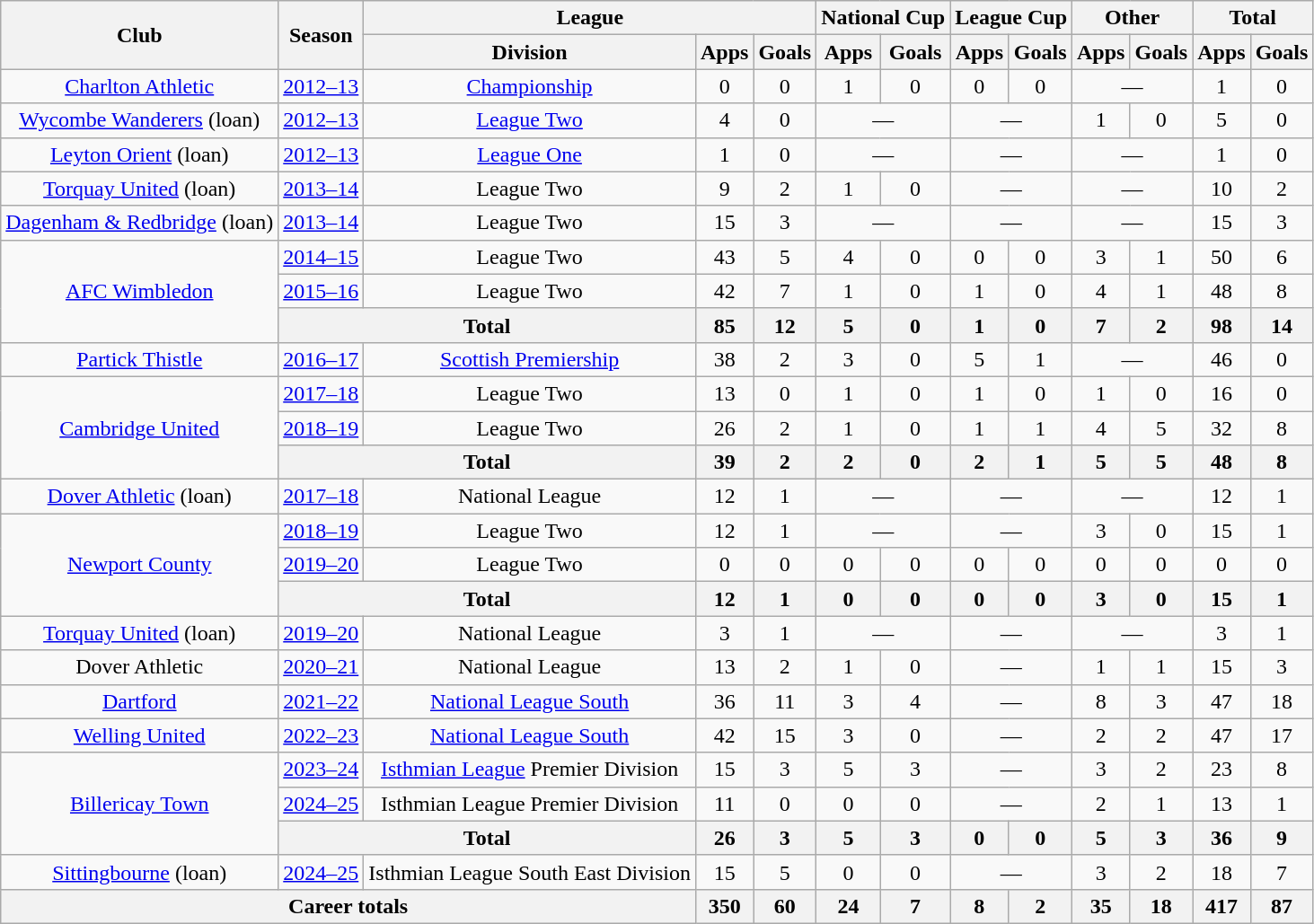<table class="wikitable" style="text-align: center;">
<tr>
<th rowspan="2">Club</th>
<th rowspan="2">Season</th>
<th colspan="3">League</th>
<th colspan="2">National Cup</th>
<th colspan="2">League Cup</th>
<th colspan="2">Other</th>
<th colspan="2">Total</th>
</tr>
<tr>
<th>Division</th>
<th>Apps</th>
<th>Goals</th>
<th>Apps</th>
<th>Goals</th>
<th>Apps</th>
<th>Goals</th>
<th>Apps</th>
<th>Goals</th>
<th>Apps</th>
<th>Goals</th>
</tr>
<tr>
<td><a href='#'>Charlton Athletic</a></td>
<td><a href='#'>2012–13</a></td>
<td><a href='#'>Championship</a></td>
<td>0</td>
<td>0</td>
<td>1</td>
<td>0</td>
<td>0</td>
<td>0</td>
<td colspan=2>—</td>
<td>1</td>
<td>0</td>
</tr>
<tr>
<td><a href='#'>Wycombe Wanderers</a> (loan)</td>
<td><a href='#'>2012–13</a></td>
<td><a href='#'>League Two</a></td>
<td>4</td>
<td>0</td>
<td colspan=2>—</td>
<td colspan=2>—</td>
<td>1</td>
<td>0</td>
<td>5</td>
<td>0</td>
</tr>
<tr>
<td><a href='#'>Leyton Orient</a> (loan)</td>
<td><a href='#'>2012–13</a></td>
<td><a href='#'>League One</a></td>
<td>1</td>
<td>0</td>
<td colspan=2>—</td>
<td colspan=2>—</td>
<td colspan=2>—</td>
<td>1</td>
<td>0</td>
</tr>
<tr>
<td><a href='#'>Torquay United</a> (loan)</td>
<td><a href='#'>2013–14</a></td>
<td>League Two</td>
<td>9</td>
<td>2</td>
<td>1</td>
<td>0</td>
<td colspan=2>—</td>
<td colspan=2>—</td>
<td>10</td>
<td>2</td>
</tr>
<tr>
<td><a href='#'>Dagenham & Redbridge</a> (loan)</td>
<td><a href='#'>2013–14</a></td>
<td>League Two</td>
<td>15</td>
<td>3</td>
<td colspan=2>—</td>
<td colspan=2>—</td>
<td colspan=2>—</td>
<td>15</td>
<td>3</td>
</tr>
<tr>
<td rowspan="3"><a href='#'>AFC Wimbledon</a></td>
<td><a href='#'>2014–15</a></td>
<td>League Two</td>
<td>43</td>
<td>5</td>
<td>4</td>
<td>0</td>
<td>0</td>
<td>0</td>
<td>3</td>
<td>1</td>
<td>50</td>
<td>6</td>
</tr>
<tr>
<td><a href='#'>2015–16</a></td>
<td>League Two</td>
<td>42</td>
<td>7</td>
<td>1</td>
<td>0</td>
<td>1</td>
<td>0</td>
<td>4</td>
<td>1</td>
<td>48</td>
<td>8</td>
</tr>
<tr>
<th colspan="2">Total</th>
<th>85</th>
<th>12</th>
<th>5</th>
<th>0</th>
<th>1</th>
<th>0</th>
<th>7</th>
<th>2</th>
<th>98</th>
<th>14</th>
</tr>
<tr>
<td><a href='#'>Partick Thistle</a></td>
<td><a href='#'>2016–17</a></td>
<td><a href='#'>Scottish Premiership</a></td>
<td>38</td>
<td>2</td>
<td>3</td>
<td>0</td>
<td>5</td>
<td>1</td>
<td colspan=2>—</td>
<td>46</td>
<td>0</td>
</tr>
<tr>
<td rowspan="3"><a href='#'>Cambridge United</a></td>
<td><a href='#'>2017–18</a></td>
<td>League Two</td>
<td>13</td>
<td>0</td>
<td>1</td>
<td>0</td>
<td>1</td>
<td>0</td>
<td>1</td>
<td>0</td>
<td>16</td>
<td>0</td>
</tr>
<tr>
<td><a href='#'>2018–19</a></td>
<td>League Two</td>
<td>26</td>
<td>2</td>
<td>1</td>
<td>0</td>
<td>1</td>
<td>1</td>
<td>4</td>
<td>5</td>
<td>32</td>
<td>8</td>
</tr>
<tr>
<th colspan="2">Total</th>
<th>39</th>
<th>2</th>
<th>2</th>
<th>0</th>
<th>2</th>
<th>1</th>
<th>5</th>
<th>5</th>
<th>48</th>
<th>8</th>
</tr>
<tr>
<td><a href='#'>Dover Athletic</a> (loan)</td>
<td><a href='#'>2017–18</a></td>
<td>National League</td>
<td>12</td>
<td>1</td>
<td colspan=2>—</td>
<td colspan=2>—</td>
<td colspan=2>—</td>
<td>12</td>
<td>1</td>
</tr>
<tr>
<td rowspan="3"><a href='#'>Newport County</a></td>
<td><a href='#'>2018–19</a></td>
<td>League Two</td>
<td>12</td>
<td>1</td>
<td colspan=2>—</td>
<td colspan=2>—</td>
<td>3</td>
<td>0</td>
<td>15</td>
<td>1</td>
</tr>
<tr>
<td><a href='#'>2019–20</a></td>
<td>League Two</td>
<td>0</td>
<td>0</td>
<td>0</td>
<td>0</td>
<td>0</td>
<td>0</td>
<td>0</td>
<td>0</td>
<td>0</td>
<td>0</td>
</tr>
<tr>
<th colspan="2">Total</th>
<th>12</th>
<th>1</th>
<th>0</th>
<th>0</th>
<th>0</th>
<th>0</th>
<th>3</th>
<th>0</th>
<th>15</th>
<th>1</th>
</tr>
<tr>
<td><a href='#'>Torquay United</a> (loan)</td>
<td><a href='#'>2019–20</a></td>
<td>National League</td>
<td>3</td>
<td>1</td>
<td colspan="2">—</td>
<td colspan="2">—</td>
<td colspan="2">—</td>
<td>3</td>
<td>1</td>
</tr>
<tr>
<td>Dover Athletic</td>
<td><a href='#'>2020–21</a></td>
<td>National League</td>
<td>13</td>
<td>2</td>
<td>1</td>
<td>0</td>
<td colspan="2">—</td>
<td>1</td>
<td>1</td>
<td>15</td>
<td>3</td>
</tr>
<tr>
<td><a href='#'>Dartford</a></td>
<td><a href='#'>2021–22</a></td>
<td><a href='#'>National League South</a></td>
<td>36</td>
<td>11</td>
<td>3</td>
<td>4</td>
<td colspan="2">—</td>
<td>8</td>
<td>3</td>
<td>47</td>
<td>18</td>
</tr>
<tr>
<td><a href='#'>Welling United</a></td>
<td><a href='#'>2022–23</a></td>
<td><a href='#'>National League South</a></td>
<td>42</td>
<td>15</td>
<td>3</td>
<td>0</td>
<td colspan="2">—</td>
<td>2</td>
<td>2</td>
<td>47</td>
<td>17</td>
</tr>
<tr>
<td rowspan="3"><a href='#'>Billericay Town</a></td>
<td><a href='#'>2023–24</a></td>
<td><a href='#'>Isthmian League</a> Premier Division</td>
<td>15</td>
<td>3</td>
<td>5</td>
<td>3</td>
<td colspan="2">—</td>
<td>3</td>
<td>2</td>
<td>23</td>
<td>8</td>
</tr>
<tr>
<td><a href='#'>2024–25</a></td>
<td>Isthmian League Premier Division</td>
<td>11</td>
<td>0</td>
<td>0</td>
<td>0</td>
<td colspan="2">—</td>
<td>2</td>
<td>1</td>
<td>13</td>
<td>1</td>
</tr>
<tr>
<th colspan="2">Total</th>
<th>26</th>
<th>3</th>
<th>5</th>
<th>3</th>
<th>0</th>
<th>0</th>
<th>5</th>
<th>3</th>
<th>36</th>
<th>9</th>
</tr>
<tr>
<td><a href='#'>Sittingbourne</a> (loan)</td>
<td><a href='#'>2024–25</a></td>
<td>Isthmian League South East Division</td>
<td>15</td>
<td>5</td>
<td>0</td>
<td>0</td>
<td colspan="2">—</td>
<td>3</td>
<td>2</td>
<td>18</td>
<td>7</td>
</tr>
<tr>
<th colspan="3">Career totals</th>
<th>350</th>
<th>60</th>
<th>24</th>
<th>7</th>
<th>8</th>
<th>2</th>
<th>35</th>
<th>18</th>
<th>417</th>
<th>87</th>
</tr>
</table>
